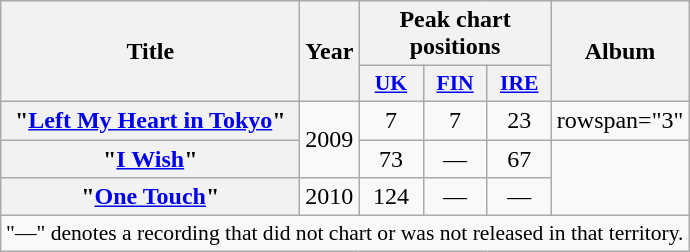<table class="wikitable plainrowheaders" style="text-align:center;">
<tr>
<th scope="col" rowspan="2" style="width:12em;">Title</th>
<th scope="col" rowspan="2">Year</th>
<th scope="col" colspan="3">Peak chart positions</th>
<th scope="col" rowspan="2">Album</th>
</tr>
<tr>
<th style="width:2.5em;font-size:90%"><a href='#'>UK</a></th>
<th style="width:2.5em;font-size:90%"><a href='#'>FIN</a></th>
<th style="width:2.5em;font-size:90%"><a href='#'>IRE</a></th>
</tr>
<tr>
<th scope="row">"<a href='#'>Left My Heart in Tokyo</a>"</th>
<td rowspan="2">2009</td>
<td>7</td>
<td>7</td>
<td>23</td>
<td>rowspan="3" </td>
</tr>
<tr>
<th scope="row">"<a href='#'>I Wish</a>"</th>
<td>73</td>
<td>—</td>
<td>67</td>
</tr>
<tr>
<th scope="row">"<a href='#'>One Touch</a>"</th>
<td>2010</td>
<td>124</td>
<td>—</td>
<td>—</td>
</tr>
<tr>
<td colspan="6" style="font-size:90%">"—" denotes a recording that did not chart or was not released in that territory.</td>
</tr>
</table>
